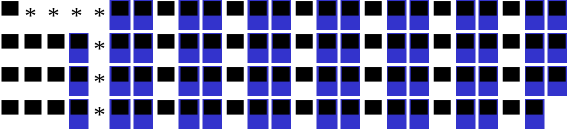<table>
<tr>
<td bgcolor="white" border="1"><span>▀</span></td>
<td bgcolor="#FFFFFF" border="1"><span>*</span></td>
<td bgcolor="#FFFFFF" border="1"><span>*</span></td>
<td bgcolor="#FFFFFF" border="1"><span>*</span></td>
<td bgcolor="#FFFFFF" border="1"><span>*</span></td>
<td bgcolor="#3333cc" border="1"><span>▀</span></td>
<td bgcolor="#3333cc" border="1"><span>▀</span></td>
<td bgcolor="white" border="1"><span>▀</span></td>
<td bgcolor="#3333cc" border="1"><span>▀</span></td>
<td bgcolor="#3333cc" border="1"><span>▀</span></td>
<td bgcolor="white" border="1"><span>▀</span></td>
<td bgcolor="#3333cc" border="1"><span>▀</span></td>
<td bgcolor="#3333cc" border="1"><span>▀</span></td>
<td bgcolor="white" border="1"><span>▀</span></td>
<td bgcolor="#3333cc" border="1"><span>▀</span></td>
<td bgcolor="#3333cc" border="1"><span>▀</span></td>
<td bgcolor="white" border="1"><span>▀</span></td>
<td bgcolor="#3333cc" border="1"><span>▀</span></td>
<td bgcolor="#3333cc" border="1"><span>▀</span></td>
<td bgcolor="white" border="1"><span>▀</span></td>
<td bgcolor="#3333cc" border="1"><span>▀</span></td>
<td bgcolor="#3333cc" border="1"><span>▀</span></td>
<td bgcolor="white" border="1"><span>▀</span></td>
<td bgcolor="#3333cc" border="1"><span>▀</span></td>
<td bgcolor="#3333cc" border="1"><span>▀</span></td>
</tr>
<tr>
<td bgcolor="white" border="1"><span>▀</span></td>
<td bgcolor="white" border="1"><span>▀</span></td>
<td bgcolor="white" border="1"><span>▀</span></td>
<td bgcolor="#3333cc" border="1"><span>▀</span></td>
<td bgcolor="#FFFFFF" border="1"><span>*</span></td>
<td bgcolor="#3333cc" border="1"><span>▀</span></td>
<td bgcolor="#3333cc" border="1"><span>▀</span></td>
<td bgcolor="white" border="1"><span>▀</span></td>
<td bgcolor="#3333cc" border="1"><span>▀</span></td>
<td bgcolor="#3333cc" border="1"><span>▀</span></td>
<td bgcolor="white" border="1"><span>▀</span></td>
<td bgcolor="#3333cc" border="1"><span>▀</span></td>
<td bgcolor="#3333cc" border="1"><span>▀</span></td>
<td bgcolor="white" border="1"><span>▀</span></td>
<td bgcolor="#3333cc" border="1"><span>▀</span></td>
<td bgcolor="#3333cc" border="1"><span>▀</span></td>
<td bgcolor="white" border="1"><span>▀</span></td>
<td bgcolor="#3333cc" border="1"><span>▀</span></td>
<td bgcolor="#3333cc" border="1"><span>▀</span></td>
<td bgcolor="white" border="1"><span>▀</span></td>
<td bgcolor="#3333cc" border="1"><span>▀</span></td>
<td bgcolor="#3333cc" border="1"><span>▀</span></td>
<td bgcolor="white" border="1"><span>▀</span></td>
<td bgcolor="#3333cc" border="1"><span>▀</span></td>
<td bgcolor="#3333cc" border="1"><span>▀</span></td>
</tr>
<tr>
<td bgcolor="white" border="1"><span>▀</span></td>
<td bgcolor="white" border="1"><span>▀</span></td>
<td bgcolor="white" border="1"><span>▀</span></td>
<td bgcolor="#3333cc" border="1"><span>▀</span></td>
<td bgcolor="#FFFFFF" border="1"><span>*</span></td>
<td bgcolor="#3333cc" border="1"><span>▀</span></td>
<td bgcolor="#3333cc" border="1"><span>▀</span></td>
<td bgcolor="white" border="1"><span>▀</span></td>
<td bgcolor="#3333cc" border="1"><span>▀</span></td>
<td bgcolor="#3333cc" border="1"><span>▀</span></td>
<td bgcolor="white" border="1"><span>▀</span></td>
<td bgcolor="#3333cc" border="1"><span>▀</span></td>
<td bgcolor="#3333cc" border="1"><span>▀</span></td>
<td bgcolor="white" border="1"><span>▀</span></td>
<td bgcolor="#3333cc" border="1"><span>▀</span></td>
<td bgcolor="#3333cc" border="1"><span>▀</span></td>
<td bgcolor="white" border="1"><span>▀</span></td>
<td bgcolor="#3333cc" border="1"><span>▀</span></td>
<td bgcolor="#3333cc" border="1"><span>▀</span></td>
<td bgcolor="white" border="1"><span>▀</span></td>
<td bgcolor="#3333cc" border="1"><span>▀</span></td>
<td bgcolor="#3333cc" border="1"><span>▀</span></td>
<td bgcolor="white" border="1"><span>▀</span></td>
<td bgcolor="#3333cc" border="1"><span>▀</span></td>
<td bgcolor="#3333cc" border="1"><span>▀</span></td>
</tr>
<tr>
<td bgcolor="white" border="1"><span>▀</span></td>
<td bgcolor="white" border="1"><span>▀</span></td>
<td bgcolor="white" border="1"><span>▀</span></td>
<td bgcolor="#3333cc" border="1"><span>▀</span></td>
<td bgcolor="#FFFFFF" border="1"><span>*</span></td>
<td bgcolor="#3333cc" border="1"><span>▀</span></td>
<td bgcolor="#3333cc" border="1"><span>▀</span></td>
<td bgcolor="white" border="1"><span>▀</span></td>
<td bgcolor="#3333cc" border="1"><span>▀</span></td>
<td bgcolor="#3333cc" border="1"><span>▀</span></td>
<td bgcolor="white" border="1"><span>▀</span></td>
<td bgcolor="#3333cc" border="1"><span>▀</span></td>
<td bgcolor="#3333cc" border="1"><span>▀</span></td>
<td bgcolor="white" border="1"><span>▀</span></td>
<td bgcolor="#3333cc" border="1"><span>▀</span></td>
<td bgcolor="#3333cc" border="1"><span>▀</span></td>
<td bgcolor="white" border="1"><span>▀</span></td>
<td bgcolor="#3333cc" border="1"><span>▀</span></td>
<td bgcolor="#3333cc" border="1"><span>▀</span></td>
<td bgcolor="white" border="1"><span>▀</span></td>
<td bgcolor="#3333cc" border="1"><span>▀</span></td>
<td bgcolor="#3333cc" border="1"><span>▀</span></td>
<td bgcolor="white" border="1"><span>▀</span></td>
<td bgcolor="#3333cc" border="1"><span>▀</span></td>
</tr>
</table>
